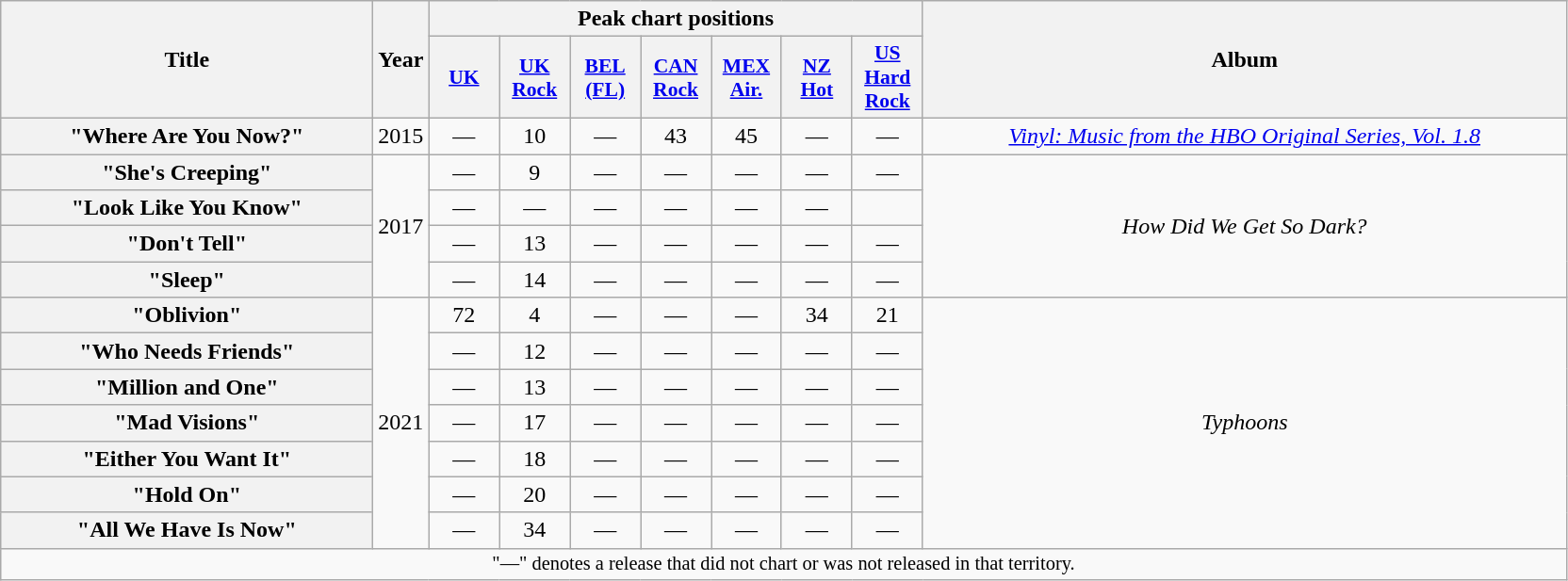<table class="wikitable plainrowheaders" style="text-align:center;">
<tr>
<th scope="col" rowspan="2" style="width:16em;">Title</th>
<th scope="col" rowspan="2">Year</th>
<th scope="col" colspan="7">Peak chart positions</th>
<th scope="col" rowspan="2" style="width:28em;">Album</th>
</tr>
<tr>
<th scope="col" style="width:3em;font-size:90%;"><a href='#'>UK</a><br></th>
<th scope="col" style="width:3em;font-size:90%;"><a href='#'>UK<br>Rock</a><br></th>
<th scope="col" style="width:3em;font-size:90%;"><a href='#'>BEL<br>(FL)</a><br></th>
<th scope="col" style="width:3em;font-size:90%;"><a href='#'>CAN<br>Rock</a><br></th>
<th scope="col" style="width:3em;font-size:90%;"><a href='#'>MEX<br>Air.</a><br></th>
<th scope="col" style="width:3em;font-size:90%;"><a href='#'>NZ<br>Hot</a><br></th>
<th scope="col" style="width:3em;font-size:90%;"><a href='#'>US<br>Hard<br>Rock</a><br></th>
</tr>
<tr>
<th scope="row">"Where Are You Now?"</th>
<td>2015</td>
<td>—</td>
<td>10</td>
<td>—</td>
<td>43</td>
<td>45</td>
<td>—</td>
<td>—</td>
<td><em><a href='#'>Vinyl: Music from the HBO Original Series, Vol. 1.8</a></em></td>
</tr>
<tr>
<th scope="row">"She's Creeping"</th>
<td rowspan="4">2017</td>
<td>—</td>
<td>9</td>
<td>—</td>
<td>—</td>
<td>—</td>
<td>—</td>
<td>—</td>
<td rowspan="4"><em>How Did We Get So Dark?</em></td>
</tr>
<tr>
<th scope="row">"Look Like You Know"</th>
<td>—</td>
<td>—</td>
<td>—</td>
<td>—</td>
<td>—</td>
<td>—</td>
</tr>
<tr>
<th scope="row">"Don't Tell"</th>
<td>—</td>
<td>13</td>
<td>—</td>
<td>—</td>
<td>—</td>
<td>—</td>
<td>—</td>
</tr>
<tr>
<th scope="row">"Sleep"</th>
<td>—</td>
<td>14</td>
<td>—</td>
<td>—</td>
<td>—</td>
<td>—</td>
<td>—</td>
</tr>
<tr>
<th scope="row">"Oblivion"</th>
<td rowspan="7">2021</td>
<td>72</td>
<td>4</td>
<td>—</td>
<td>—</td>
<td>—</td>
<td>34</td>
<td>21</td>
<td rowspan="7"><em>Typhoons</em></td>
</tr>
<tr>
<th scope="row">"Who Needs Friends"</th>
<td>—</td>
<td>12</td>
<td>—</td>
<td>—</td>
<td>—</td>
<td>—</td>
<td>—</td>
</tr>
<tr>
<th scope="row">"Million and One"</th>
<td>—</td>
<td>13</td>
<td>—</td>
<td>—</td>
<td>—</td>
<td>—</td>
<td>—</td>
</tr>
<tr>
<th scope="row">"Mad Visions"</th>
<td>—</td>
<td>17</td>
<td>—</td>
<td>—</td>
<td>—</td>
<td>—</td>
<td>—</td>
</tr>
<tr>
<th scope="row">"Either You Want It"</th>
<td>—</td>
<td>18</td>
<td>—</td>
<td>—</td>
<td>—</td>
<td>—</td>
<td>—</td>
</tr>
<tr>
<th scope="row">"Hold On"</th>
<td>—</td>
<td>20</td>
<td>—</td>
<td>—</td>
<td>—</td>
<td>—</td>
<td>—</td>
</tr>
<tr>
<th scope="row">"All We Have Is Now"</th>
<td>—</td>
<td>34</td>
<td>—</td>
<td>—</td>
<td>—</td>
<td>—</td>
<td>—</td>
</tr>
<tr>
<td colspan="12" style="font-size: 85%">"—" denotes a release that did not chart or was not released in that territory.</td>
</tr>
</table>
